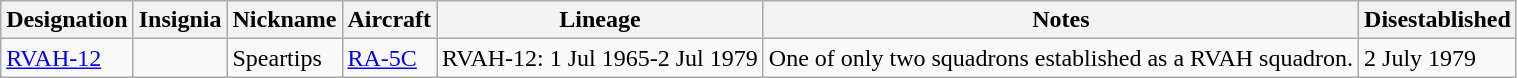<table class="wikitable">
<tr>
<th>Designation</th>
<th>Insignia</th>
<th>Nickname</th>
<th>Aircraft</th>
<th>Lineage</th>
<th>Notes</th>
<th>Disestablished</th>
</tr>
<tr>
<td><a href='#'>RVAH-12</a></td>
<td></td>
<td>Speartips</td>
<td><a href='#'>RA-5C</a></td>
<td style="white-space: nowrap;">RVAH-12: 1 Jul 1965-2 Jul 1979</td>
<td>One of only two squadrons established as a RVAH squadron.</td>
<td>2 July 1979</td>
</tr>
</table>
